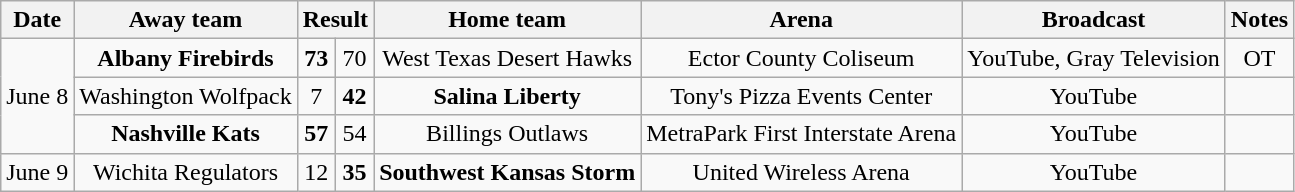<table class="wikitable" style="text-align:center;">
<tr>
<th>Date</th>
<th>Away team</th>
<th colspan="2">Result</th>
<th>Home team</th>
<th>Arena</th>
<th>Broadcast</th>
<th>Notes</th>
</tr>
<tr>
<td rowspan=3>June 8</td>
<td><strong>Albany Firebirds</strong></td>
<td><strong>73</strong></td>
<td>70</td>
<td>West Texas Desert Hawks</td>
<td>Ector County Coliseum</td>
<td>YouTube, Gray Television </td>
<td>OT</td>
</tr>
<tr>
<td>Washington Wolfpack</td>
<td>7</td>
<td><strong>42</strong></td>
<td><strong>Salina Liberty</strong></td>
<td>Tony's Pizza Events Center</td>
<td>YouTube</td>
<td></td>
</tr>
<tr>
<td><strong>Nashville Kats</strong></td>
<td><strong>57</strong></td>
<td>54</td>
<td>Billings Outlaws</td>
<td>MetraPark First Interstate Arena</td>
<td>YouTube</td>
<td></td>
</tr>
<tr>
<td rowspan=1>June 9</td>
<td>Wichita Regulators</td>
<td>12</td>
<td><strong>35</strong></td>
<td><strong>Southwest Kansas Storm</strong></td>
<td>United Wireless Arena</td>
<td>YouTube</td>
<td></td>
</tr>
</table>
